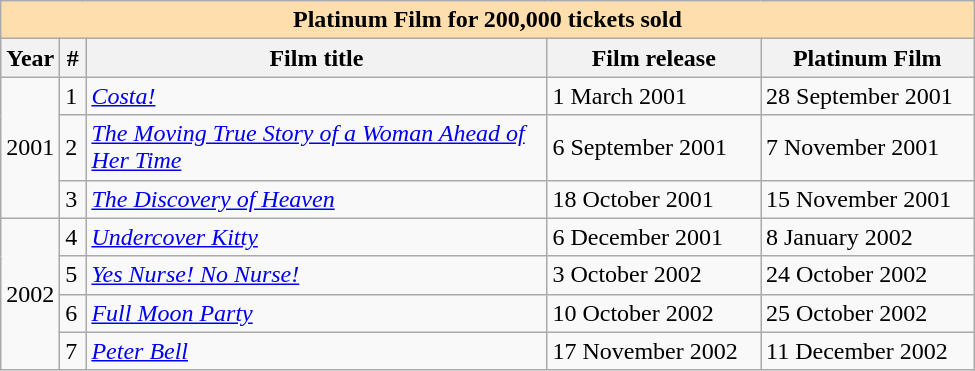<table class="wikitable">
<tr>
<th colspan="5" style="background: #ffdead;">Platinum Film for 200,000 tickets sold</th>
</tr>
<tr>
<th>Year</th>
<th style="width: 10px;">#</th>
<th style="width: 300px;">Film title</th>
<th style="width: 135px;">Film release</th>
<th style="width: 135px;">Platinum Film</th>
</tr>
<tr>
<td rowspan="3">2001</td>
<td>1</td>
<td><em><a href='#'>Costa!</a></em></td>
<td>1 March 2001</td>
<td>28 September 2001</td>
</tr>
<tr>
<td>2</td>
<td><em><a href='#'>The Moving True Story of a Woman Ahead of Her Time</a></em></td>
<td>6 September 2001</td>
<td>7 November 2001</td>
</tr>
<tr>
<td>3</td>
<td><em><a href='#'>The Discovery of Heaven</a></em></td>
<td>18 October 2001</td>
<td>15 November 2001</td>
</tr>
<tr>
<td rowspan="4">2002</td>
<td>4</td>
<td><em><a href='#'>Undercover Kitty</a></em></td>
<td>6 December 2001</td>
<td>8 January 2002</td>
</tr>
<tr>
<td>5</td>
<td><em><a href='#'>Yes Nurse! No Nurse!</a></em></td>
<td>3 October 2002</td>
<td>24 October 2002</td>
</tr>
<tr>
<td>6</td>
<td><em><a href='#'>Full Moon Party</a></em></td>
<td>10 October 2002</td>
<td>25 October 2002</td>
</tr>
<tr>
<td>7</td>
<td><em><a href='#'>Peter Bell</a></em></td>
<td>17 November 2002</td>
<td>11 December 2002</td>
</tr>
</table>
